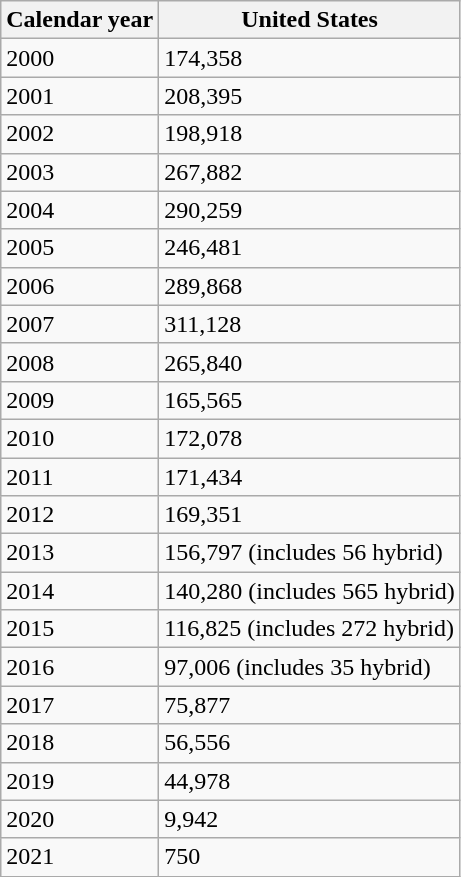<table class="wikitable">
<tr>
<th>Calendar year</th>
<th>United States</th>
</tr>
<tr>
<td>2000</td>
<td>174,358</td>
</tr>
<tr>
<td>2001</td>
<td>208,395</td>
</tr>
<tr>
<td>2002</td>
<td>198,918</td>
</tr>
<tr>
<td>2003</td>
<td>267,882</td>
</tr>
<tr>
<td>2004</td>
<td>290,259</td>
</tr>
<tr>
<td>2005</td>
<td>246,481</td>
</tr>
<tr>
<td>2006</td>
<td>289,868</td>
</tr>
<tr>
<td>2007</td>
<td>311,128</td>
</tr>
<tr>
<td>2008</td>
<td>265,840 </td>
</tr>
<tr>
<td>2009</td>
<td>165,565</td>
</tr>
<tr>
<td>2010</td>
<td>172,078</td>
</tr>
<tr>
<td>2011</td>
<td>171,434</td>
</tr>
<tr>
<td>2012</td>
<td>169,351</td>
</tr>
<tr>
<td>2013</td>
<td>156,797 (includes 56 hybrid)</td>
</tr>
<tr>
<td>2014</td>
<td>140,280 (includes 565 hybrid)</td>
</tr>
<tr>
<td>2015</td>
<td>116,825 (includes 272 hybrid)</td>
</tr>
<tr>
<td>2016</td>
<td>97,006 (includes 35 hybrid)</td>
</tr>
<tr>
<td>2017</td>
<td>75,877</td>
</tr>
<tr>
<td>2018</td>
<td>56,556</td>
</tr>
<tr>
<td>2019</td>
<td>44,978</td>
</tr>
<tr>
<td>2020</td>
<td>9,942</td>
</tr>
<tr>
<td>2021</td>
<td>750</td>
</tr>
</table>
